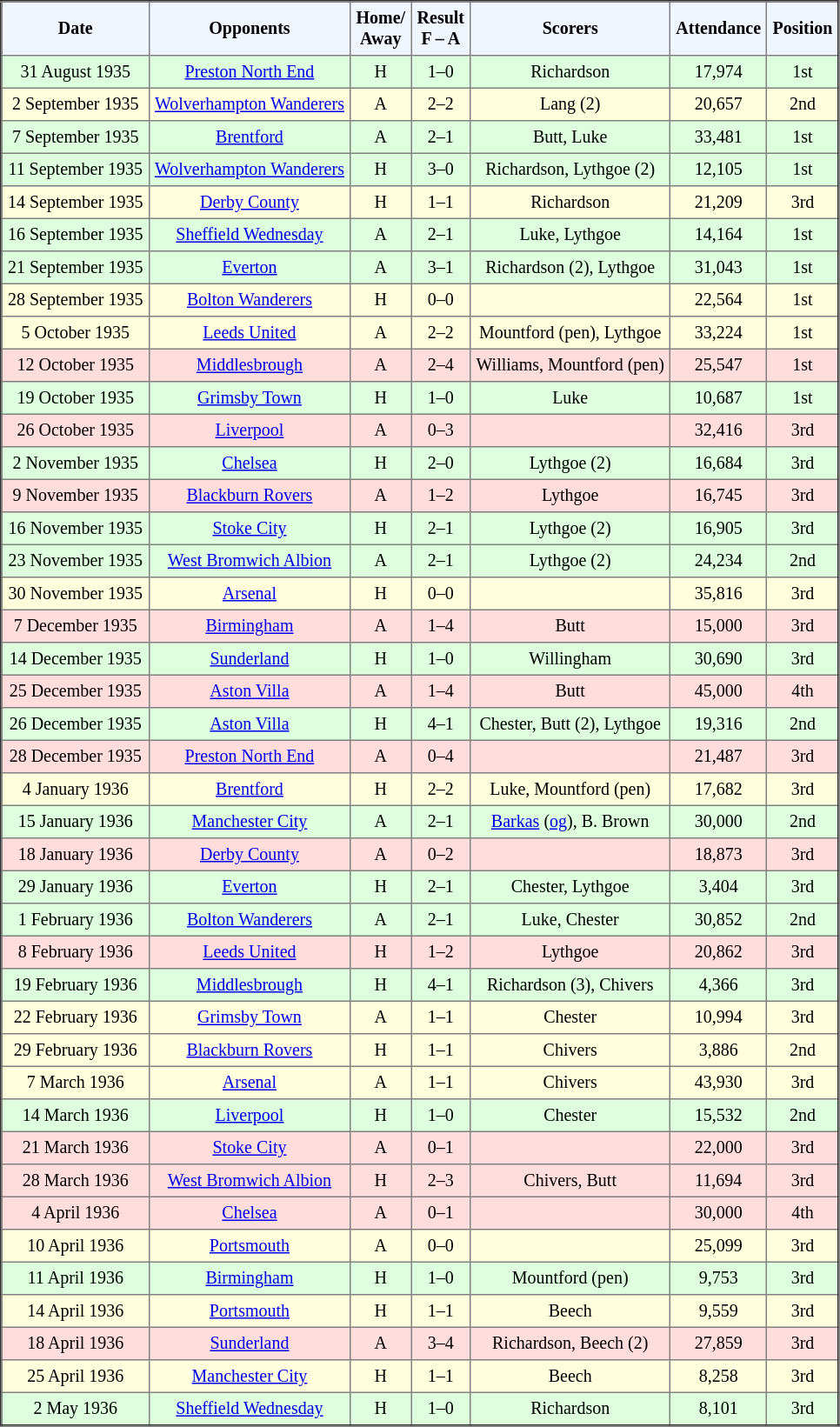<table border="2" cellpadding="4" style="border-collapse:collapse; text-align:center; font-size:smaller;">
<tr style="background:#f0f6ff;">
<th><strong>Date</strong></th>
<th><strong>Opponents</strong></th>
<th><strong>Home/<br>Away</strong></th>
<th><strong>Result<br>F – A</strong></th>
<th><strong>Scorers</strong></th>
<th><strong>Attendance</strong></th>
<th><strong>Position</strong></th>
</tr>
<tr style="background:#dfd;">
<td>31 August 1935</td>
<td><a href='#'>Preston North End</a></td>
<td>H</td>
<td>1–0</td>
<td>Richardson</td>
<td>17,974</td>
<td>1st</td>
</tr>
<tr style="background:#ffd;">
<td>2 September 1935</td>
<td><a href='#'>Wolverhampton Wanderers</a></td>
<td>A</td>
<td>2–2</td>
<td>Lang (2)</td>
<td>20,657</td>
<td>2nd</td>
</tr>
<tr style="background:#dfd;">
<td>7 September 1935</td>
<td><a href='#'>Brentford</a></td>
<td>A</td>
<td>2–1</td>
<td>Butt, Luke</td>
<td>33,481</td>
<td>1st</td>
</tr>
<tr style="background:#dfd;">
<td>11 September 1935</td>
<td><a href='#'>Wolverhampton Wanderers</a></td>
<td>H</td>
<td>3–0</td>
<td>Richardson, Lythgoe (2)</td>
<td>12,105</td>
<td>1st</td>
</tr>
<tr style="background:#ffd;">
<td>14 September 1935</td>
<td><a href='#'>Derby County</a></td>
<td>H</td>
<td>1–1</td>
<td>Richardson</td>
<td>21,209</td>
<td>3rd</td>
</tr>
<tr style="background:#dfd;">
<td>16 September 1935</td>
<td><a href='#'>Sheffield Wednesday</a></td>
<td>A</td>
<td>2–1</td>
<td>Luke, Lythgoe</td>
<td>14,164</td>
<td>1st</td>
</tr>
<tr style="background:#dfd;">
<td>21 September 1935</td>
<td><a href='#'>Everton</a></td>
<td>A</td>
<td>3–1</td>
<td>Richardson (2), Lythgoe</td>
<td>31,043</td>
<td>1st</td>
</tr>
<tr style="background:#ffd;">
<td>28 September 1935</td>
<td><a href='#'>Bolton Wanderers</a></td>
<td>H</td>
<td>0–0</td>
<td></td>
<td>22,564</td>
<td>1st</td>
</tr>
<tr style="background:#ffd;">
<td>5 October 1935</td>
<td><a href='#'>Leeds United</a></td>
<td>A</td>
<td>2–2</td>
<td>Mountford (pen), Lythgoe</td>
<td>33,224</td>
<td>1st</td>
</tr>
<tr style="background:#fdd;">
<td>12 October 1935</td>
<td><a href='#'>Middlesbrough</a></td>
<td>A</td>
<td>2–4</td>
<td>Williams, Mountford (pen)</td>
<td>25,547</td>
<td>1st</td>
</tr>
<tr style="background:#dfd;">
<td>19 October 1935</td>
<td><a href='#'>Grimsby Town</a></td>
<td>H</td>
<td>1–0</td>
<td>Luke</td>
<td>10,687</td>
<td>1st</td>
</tr>
<tr style="background:#fdd;">
<td>26 October 1935</td>
<td><a href='#'>Liverpool</a></td>
<td>A</td>
<td>0–3</td>
<td></td>
<td>32,416</td>
<td>3rd</td>
</tr>
<tr style="background:#dfd;">
<td>2 November 1935</td>
<td><a href='#'>Chelsea</a></td>
<td>H</td>
<td>2–0</td>
<td>Lythgoe (2)</td>
<td>16,684</td>
<td>3rd</td>
</tr>
<tr style="background:#fdd;">
<td>9 November 1935</td>
<td><a href='#'>Blackburn Rovers</a></td>
<td>A</td>
<td>1–2</td>
<td>Lythgoe</td>
<td>16,745</td>
<td>3rd</td>
</tr>
<tr style="background:#dfd;">
<td>16 November 1935</td>
<td><a href='#'>Stoke City</a></td>
<td>H</td>
<td>2–1</td>
<td>Lythgoe (2)</td>
<td>16,905</td>
<td>3rd</td>
</tr>
<tr style="background:#dfd;">
<td>23 November 1935</td>
<td><a href='#'>West Bromwich Albion</a></td>
<td>A</td>
<td>2–1</td>
<td>Lythgoe (2)</td>
<td>24,234</td>
<td>2nd</td>
</tr>
<tr style="background:#ffd;">
<td>30 November 1935</td>
<td><a href='#'>Arsenal</a></td>
<td>H</td>
<td>0–0</td>
<td></td>
<td>35,816</td>
<td>3rd</td>
</tr>
<tr style="background:#fdd;">
<td>7 December 1935</td>
<td><a href='#'>Birmingham</a></td>
<td>A</td>
<td>1–4</td>
<td>Butt</td>
<td>15,000</td>
<td>3rd</td>
</tr>
<tr style="background:#dfd;">
<td>14 December 1935</td>
<td><a href='#'>Sunderland</a></td>
<td>H</td>
<td>1–0</td>
<td>Willingham</td>
<td>30,690</td>
<td>3rd</td>
</tr>
<tr style="background:#fdd;">
<td>25 December 1935</td>
<td><a href='#'>Aston Villa</a></td>
<td>A</td>
<td>1–4</td>
<td>Butt</td>
<td>45,000</td>
<td>4th</td>
</tr>
<tr style="background:#dfd;">
<td>26 December 1935</td>
<td><a href='#'>Aston Villa</a></td>
<td>H</td>
<td>4–1</td>
<td>Chester, Butt (2), Lythgoe</td>
<td>19,316</td>
<td>2nd</td>
</tr>
<tr style="background:#fdd;">
<td>28 December 1935</td>
<td><a href='#'>Preston North End</a></td>
<td>A</td>
<td>0–4</td>
<td></td>
<td>21,487</td>
<td>3rd</td>
</tr>
<tr style="background:#ffd;">
<td>4 January 1936</td>
<td><a href='#'>Brentford</a></td>
<td>H</td>
<td>2–2</td>
<td>Luke, Mountford (pen)</td>
<td>17,682</td>
<td>3rd</td>
</tr>
<tr style="background:#dfd;">
<td>15 January 1936</td>
<td><a href='#'>Manchester City</a></td>
<td>A</td>
<td>2–1</td>
<td><a href='#'>Barkas</a> (<a href='#'>og</a>), B. Brown</td>
<td>30,000</td>
<td>2nd</td>
</tr>
<tr style="background:#fdd;">
<td>18 January 1936</td>
<td><a href='#'>Derby County</a></td>
<td>A</td>
<td>0–2</td>
<td></td>
<td>18,873</td>
<td>3rd</td>
</tr>
<tr style="background:#dfd;">
<td>29 January 1936</td>
<td><a href='#'>Everton</a></td>
<td>H</td>
<td>2–1</td>
<td>Chester, Lythgoe</td>
<td>3,404</td>
<td>3rd</td>
</tr>
<tr style="background:#dfd;">
<td>1 February 1936</td>
<td><a href='#'>Bolton Wanderers</a></td>
<td>A</td>
<td>2–1</td>
<td>Luke, Chester</td>
<td>30,852</td>
<td>2nd</td>
</tr>
<tr style="background:#fdd;">
<td>8 February 1936</td>
<td><a href='#'>Leeds United</a></td>
<td>H</td>
<td>1–2</td>
<td>Lythgoe</td>
<td>20,862</td>
<td>3rd</td>
</tr>
<tr style="background:#dfd;">
<td>19 February 1936</td>
<td><a href='#'>Middlesbrough</a></td>
<td>H</td>
<td>4–1</td>
<td>Richardson (3), Chivers</td>
<td>4,366</td>
<td>3rd</td>
</tr>
<tr style="background:#ffd;">
<td>22 February 1936</td>
<td><a href='#'>Grimsby Town</a></td>
<td>A</td>
<td>1–1</td>
<td>Chester</td>
<td>10,994</td>
<td>3rd</td>
</tr>
<tr style="background:#ffd;">
<td>29 February 1936</td>
<td><a href='#'>Blackburn Rovers</a></td>
<td>H</td>
<td>1–1</td>
<td>Chivers</td>
<td>3,886</td>
<td>2nd</td>
</tr>
<tr style="background:#ffd;">
<td>7 March 1936</td>
<td><a href='#'>Arsenal</a></td>
<td>A</td>
<td>1–1</td>
<td>Chivers</td>
<td>43,930</td>
<td>3rd</td>
</tr>
<tr style="background:#dfd;">
<td>14 March 1936</td>
<td><a href='#'>Liverpool</a></td>
<td>H</td>
<td>1–0</td>
<td>Chester</td>
<td>15,532</td>
<td>2nd</td>
</tr>
<tr style="background:#fdd;">
<td>21 March 1936</td>
<td><a href='#'>Stoke City</a></td>
<td>A</td>
<td>0–1</td>
<td></td>
<td>22,000</td>
<td>3rd</td>
</tr>
<tr style="background:#fdd;">
<td>28 March 1936</td>
<td><a href='#'>West Bromwich Albion</a></td>
<td>H</td>
<td>2–3</td>
<td>Chivers, Butt</td>
<td>11,694</td>
<td>3rd</td>
</tr>
<tr style="background:#fdd;">
<td>4 April 1936</td>
<td><a href='#'>Chelsea</a></td>
<td>A</td>
<td>0–1</td>
<td></td>
<td>30,000</td>
<td>4th</td>
</tr>
<tr style="background:#ffd;">
<td>10 April 1936</td>
<td><a href='#'>Portsmouth</a></td>
<td>A</td>
<td>0–0</td>
<td></td>
<td>25,099</td>
<td>3rd</td>
</tr>
<tr style="background:#dfd;">
<td>11 April 1936</td>
<td><a href='#'>Birmingham</a></td>
<td>H</td>
<td>1–0</td>
<td>Mountford (pen)</td>
<td>9,753</td>
<td>3rd</td>
</tr>
<tr style="background:#ffd;">
<td>14 April 1936</td>
<td><a href='#'>Portsmouth</a></td>
<td>H</td>
<td>1–1</td>
<td>Beech</td>
<td>9,559</td>
<td>3rd</td>
</tr>
<tr style="background:#fdd;">
<td>18 April 1936</td>
<td><a href='#'>Sunderland</a></td>
<td>A</td>
<td>3–4</td>
<td>Richardson, Beech (2)</td>
<td>27,859</td>
<td>3rd</td>
</tr>
<tr style="background:#ffd;">
<td>25 April 1936</td>
<td><a href='#'>Manchester City</a></td>
<td>H</td>
<td>1–1</td>
<td>Beech</td>
<td>8,258</td>
<td>3rd</td>
</tr>
<tr style="background:#dfd;">
<td>2 May 1936</td>
<td><a href='#'>Sheffield Wednesday</a></td>
<td>H</td>
<td>1–0</td>
<td>Richardson</td>
<td>8,101</td>
<td>3rd</td>
</tr>
</table>
